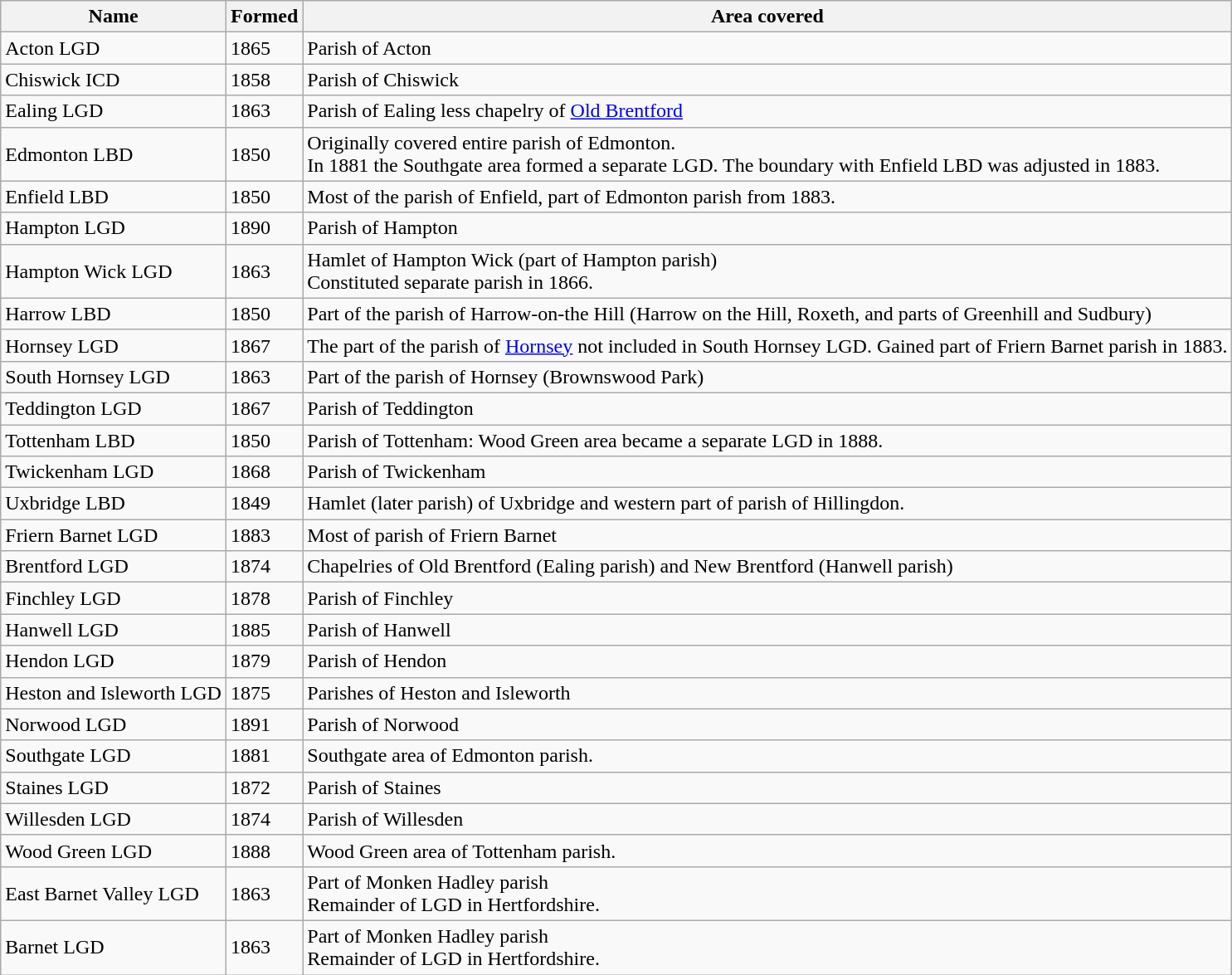<table class="wikitable sortable">
<tr>
<th>Name</th>
<th>Formed</th>
<th class="unsortable">Area covered</th>
</tr>
<tr>
<td>Acton LGD</td>
<td>1865</td>
<td>Parish of Acton </td>
</tr>
<tr>
<td>Chiswick ICD</td>
<td>1858</td>
<td>Parish of Chiswick </td>
</tr>
<tr>
<td>Ealing LGD</td>
<td>1863</td>
<td>Parish of Ealing less chapelry of <a href='#'>Old Brentford</a></td>
</tr>
<tr>
<td>Edmonton LBD</td>
<td>1850</td>
<td>Originally covered entire parish of Edmonton.<br> In 1881 the Southgate area formed a separate LGD. The boundary with Enfield LBD was adjusted in 1883.</td>
</tr>
<tr>
<td>Enfield LBD</td>
<td>1850</td>
<td>Most of the parish of Enfield, part of Edmonton parish from 1883.</td>
</tr>
<tr>
<td>Hampton LGD</td>
<td>1890</td>
<td>Parish of Hampton</td>
</tr>
<tr>
<td>Hampton Wick LGD</td>
<td>1863</td>
<td>Hamlet of Hampton Wick (part of Hampton parish)<br> Constituted separate parish in 1866.</td>
</tr>
<tr>
<td>Harrow LBD</td>
<td>1850</td>
<td>Part of the parish of Harrow-on-the Hill (Harrow on the Hill, Roxeth, and parts of Greenhill and Sudbury)</td>
</tr>
<tr>
<td>Hornsey LGD</td>
<td>1867</td>
<td>The part of the parish of <a href='#'>Hornsey</a> not included in South Hornsey LGD. Gained part of Friern Barnet parish in 1883.</td>
</tr>
<tr>
<td>South Hornsey LGD</td>
<td>1863</td>
<td>Part of the parish of Hornsey (Brownswood Park)</td>
</tr>
<tr>
<td>Teddington LGD</td>
<td>1867</td>
<td>Parish of Teddington</td>
</tr>
<tr>
<td>Tottenham LBD</td>
<td>1850</td>
<td>Parish of Tottenham: Wood Green area became a separate LGD in 1888.</td>
</tr>
<tr>
<td>Twickenham LGD</td>
<td>1868</td>
<td>Parish of Twickenham</td>
</tr>
<tr>
<td>Uxbridge LBD</td>
<td>1849</td>
<td>Hamlet (later parish) of Uxbridge and western part of parish of Hillingdon.</td>
</tr>
<tr>
<td>Friern Barnet LGD</td>
<td>1883</td>
<td>Most of parish of Friern Barnet</td>
</tr>
<tr>
<td>Brentford LGD</td>
<td>1874</td>
<td>Chapelries of Old Brentford (Ealing parish) and New Brentford (Hanwell parish)</td>
</tr>
<tr>
<td>Finchley LGD</td>
<td>1878</td>
<td>Parish of Finchley</td>
</tr>
<tr>
<td>Hanwell LGD</td>
<td>1885</td>
<td>Parish of Hanwell</td>
</tr>
<tr>
<td>Hendon LGD</td>
<td>1879</td>
<td>Parish of Hendon</td>
</tr>
<tr>
<td>Heston and Isleworth LGD</td>
<td>1875</td>
<td>Parishes of Heston and Isleworth</td>
</tr>
<tr>
<td>Norwood LGD</td>
<td>1891</td>
<td>Parish of Norwood </td>
</tr>
<tr>
<td>Southgate LGD</td>
<td>1881</td>
<td>Southgate area of Edmonton parish.</td>
</tr>
<tr>
<td>Staines LGD</td>
<td>1872</td>
<td>Parish of Staines</td>
</tr>
<tr>
<td>Willesden LGD</td>
<td>1874</td>
<td>Parish of Willesden</td>
</tr>
<tr>
<td>Wood Green LGD</td>
<td>1888</td>
<td>Wood Green area of Tottenham parish.</td>
</tr>
<tr>
<td>East Barnet Valley LGD</td>
<td>1863</td>
<td>Part of Monken Hadley parish<br> Remainder of LGD in Hertfordshire.</td>
</tr>
<tr>
<td>Barnet LGD</td>
<td>1863</td>
<td>Part of Monken Hadley parish<br> Remainder of LGD in Hertfordshire.</td>
</tr>
</table>
